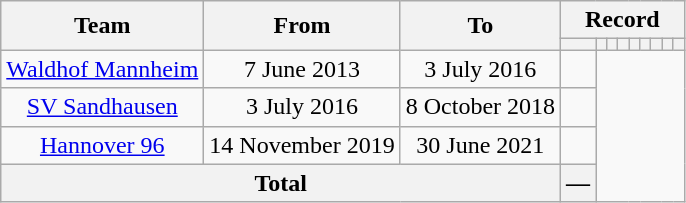<table class="wikitable" style="text-align: center">
<tr>
<th rowspan="2">Team</th>
<th rowspan="2">From</th>
<th rowspan="2">To</th>
<th colspan="9">Record</th>
</tr>
<tr>
<th></th>
<th></th>
<th></th>
<th></th>
<th></th>
<th></th>
<th></th>
<th></th>
<th></th>
</tr>
<tr>
<td><a href='#'>Waldhof Mannheim</a></td>
<td>7 June 2013</td>
<td>3 July 2016<br></td>
<td></td>
</tr>
<tr>
<td><a href='#'>SV Sandhausen</a></td>
<td>3 July 2016</td>
<td>8 October 2018<br></td>
<td></td>
</tr>
<tr>
<td><a href='#'>Hannover 96</a></td>
<td>14 November 2019</td>
<td>30 June 2021<br></td>
<td></td>
</tr>
<tr>
<th colspan="3">Total<br></th>
<th>—</th>
</tr>
</table>
